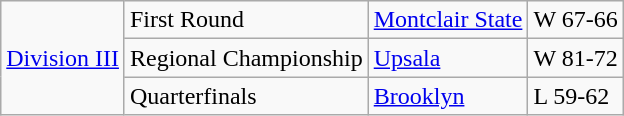<table class="wikitable">
<tr>
<td rowspan="3"><a href='#'>Division III</a></td>
<td>First Round</td>
<td><a href='#'>Montclair State</a></td>
<td>W 67-66</td>
</tr>
<tr>
<td>Regional Championship</td>
<td><a href='#'>Upsala</a></td>
<td>W 81-72</td>
</tr>
<tr>
<td>Quarterfinals</td>
<td><a href='#'>Brooklyn</a></td>
<td>L 59-62</td>
</tr>
</table>
